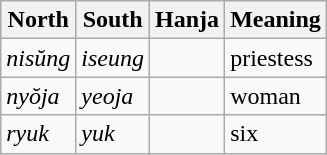<table class="wikitable">
<tr>
<th>North</th>
<th>South</th>
<th>Hanja</th>
<th>Meaning</th>
</tr>
<tr>
<td>  <em>nisŭng</em></td>
<td>  <em>iseung</em></td>
<td></td>
<td>priestess</td>
</tr>
<tr>
<td>  <em>nyŏja</em></td>
<td>  <em>yeoja</em></td>
<td></td>
<td>woman</td>
</tr>
<tr>
<td>  <em>ryuk</em></td>
<td>  <em>yuk</em></td>
<td></td>
<td>six</td>
</tr>
</table>
